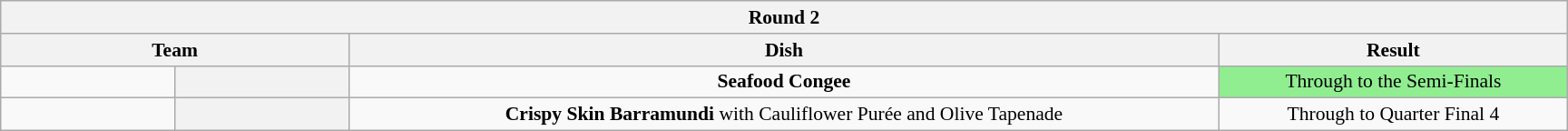<table class="wikitable plainrowheaders" style="text-align:center; font-size:90%; width:80em; margin-left: auto; margin-right: auto; border: none;">
<tr>
<th colspan="4" >Round 2</th>
</tr>
<tr>
<th colspan="2" style="width:20%;">Team</th>
<th style="width:50%;">Dish</th>
<th style="width:20%;">Result</th>
</tr>
<tr>
<td></td>
<th></th>
<td><strong>Seafood Congee</strong></td>
<td style="background:lightgreen">Through to the Semi-Finals</td>
</tr>
<tr>
<td></td>
<th></th>
<td><strong>Crispy Skin Barramundi</strong> with Cauliflower Purée and Olive Tapenade</td>
<td>Through to Quarter Final 4</td>
</tr>
</table>
